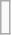<table class="wikitable floatright" style="font-size: 85%;">
<tr>
<td><br></td>
</tr>
</table>
